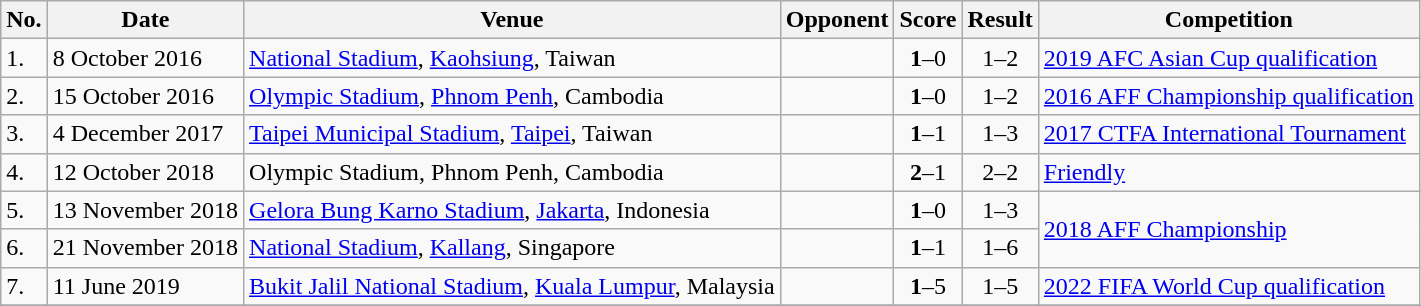<table class="wikitable">
<tr>
<th>No.</th>
<th>Date</th>
<th>Venue</th>
<th>Opponent</th>
<th>Score</th>
<th>Result</th>
<th>Competition</th>
</tr>
<tr>
<td>1.</td>
<td>8 October 2016</td>
<td><a href='#'>National Stadium</a>, <a href='#'>Kaohsiung</a>, Taiwan</td>
<td></td>
<td align=center><strong>1</strong>–0</td>
<td align=center>1–2</td>
<td><a href='#'>2019 AFC Asian Cup qualification</a></td>
</tr>
<tr>
<td>2.</td>
<td>15 October 2016</td>
<td><a href='#'>Olympic Stadium</a>, <a href='#'>Phnom Penh</a>, Cambodia</td>
<td></td>
<td align=center><strong>1</strong>–0</td>
<td align=center>1–2</td>
<td><a href='#'>2016 AFF Championship qualification</a></td>
</tr>
<tr>
<td>3.</td>
<td>4 December 2017</td>
<td><a href='#'>Taipei Municipal Stadium</a>, <a href='#'>Taipei</a>, Taiwan</td>
<td></td>
<td align=center><strong>1</strong>–1</td>
<td align=center>1–3</td>
<td><a href='#'>2017 CTFA International Tournament</a></td>
</tr>
<tr>
<td>4.</td>
<td>12 October 2018</td>
<td>Olympic Stadium, Phnom Penh, Cambodia</td>
<td></td>
<td align=center><strong>2</strong>–1</td>
<td align=center>2–2</td>
<td><a href='#'>Friendly</a></td>
</tr>
<tr>
<td>5.</td>
<td>13 November 2018</td>
<td><a href='#'>Gelora Bung Karno Stadium</a>, <a href='#'>Jakarta</a>, Indonesia</td>
<td></td>
<td align=center><strong>1</strong>–0</td>
<td align=center>1–3</td>
<td rowspan=2><a href='#'>2018 AFF Championship</a></td>
</tr>
<tr>
<td>6.</td>
<td>21 November 2018</td>
<td><a href='#'>National Stadium</a>, <a href='#'>Kallang</a>, Singapore</td>
<td></td>
<td align=center><strong>1</strong>–1</td>
<td align=center>1–6</td>
</tr>
<tr>
<td>7.</td>
<td>11 June 2019</td>
<td><a href='#'>Bukit Jalil National Stadium</a>, <a href='#'>Kuala Lumpur</a>, Malaysia</td>
<td></td>
<td align=center><strong>1</strong>–5</td>
<td align=center>1–5</td>
<td><a href='#'>2022 FIFA World Cup qualification</a></td>
</tr>
<tr>
</tr>
</table>
